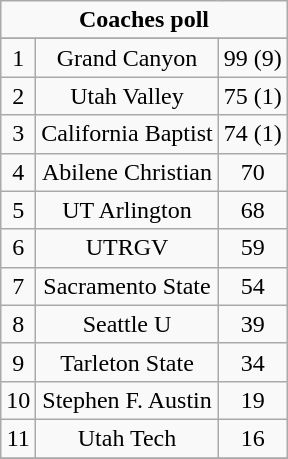<table class="wikitable">
<tr align="center">
<td align="center" Colspan="3"><strong>Coaches poll</strong></td>
</tr>
<tr align="center">
</tr>
<tr align="center">
<td>1</td>
<td>Grand Canyon</td>
<td>99 (9)</td>
</tr>
<tr align="center">
<td>2</td>
<td>Utah Valley</td>
<td>75 (1)</td>
</tr>
<tr align="center">
<td>3</td>
<td>California Baptist</td>
<td>74 (1)</td>
</tr>
<tr align="center">
<td>4</td>
<td>Abilene Christian</td>
<td>70</td>
</tr>
<tr align="center">
<td>5</td>
<td>UT Arlington</td>
<td>68</td>
</tr>
<tr align="center">
<td>6</td>
<td>UTRGV</td>
<td>59</td>
</tr>
<tr align="center">
<td>7</td>
<td>Sacramento State</td>
<td>54</td>
</tr>
<tr align="center">
<td>8</td>
<td>Seattle U</td>
<td>39</td>
</tr>
<tr align="center">
<td>9</td>
<td>Tarleton State</td>
<td>34</td>
</tr>
<tr align="center">
<td>10</td>
<td>Stephen F. Austin</td>
<td>19</td>
</tr>
<tr align="center">
<td>11</td>
<td>Utah Tech</td>
<td>16</td>
</tr>
<tr align="center">
</tr>
</table>
